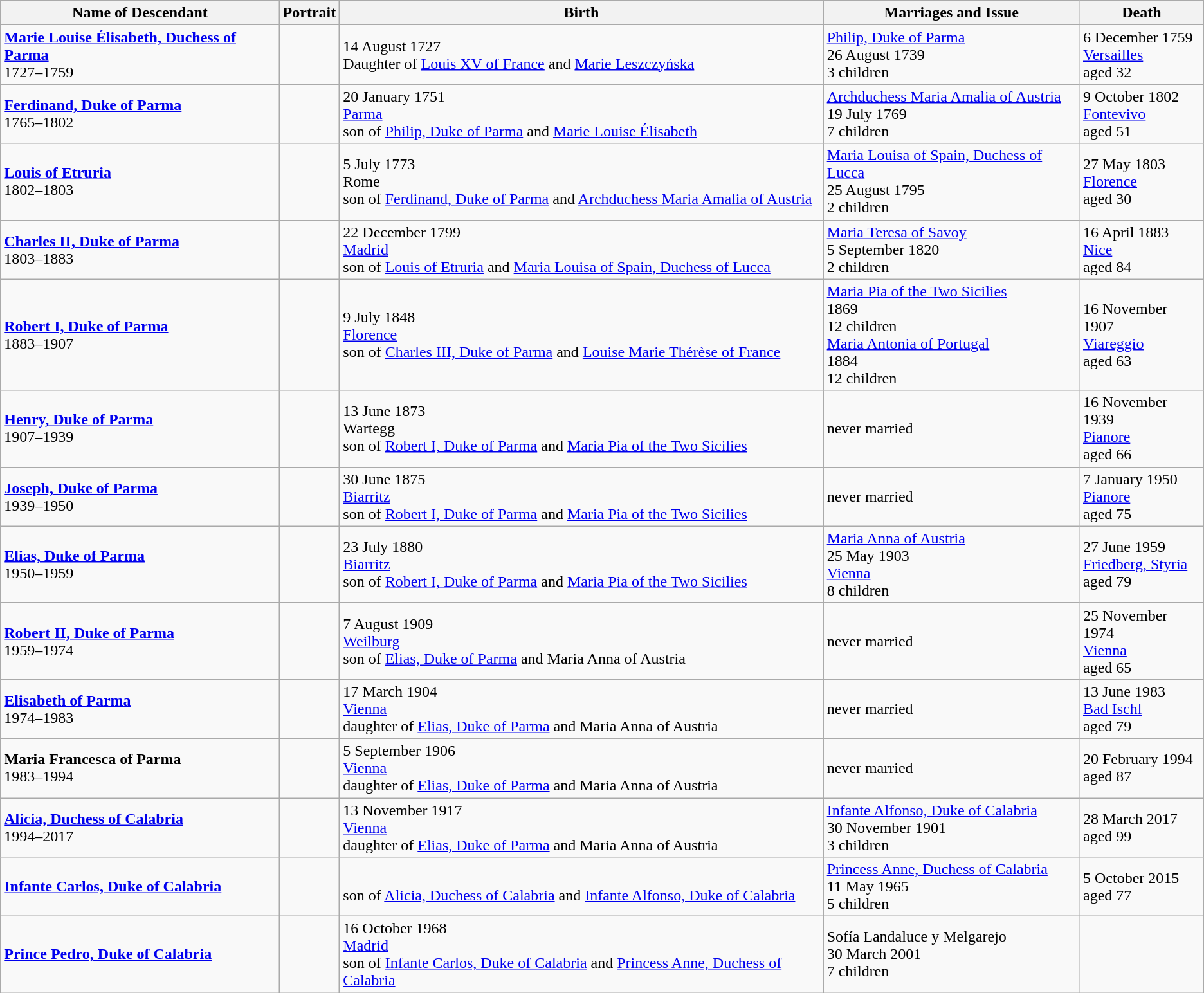<table class="wikitable">
<tr ->
<th>Name of Descendant</th>
<th>Portrait</th>
<th>Birth</th>
<th>Marriages and Issue</th>
<th>Death</th>
</tr>
<tr ->
</tr>
<tr>
<td><strong><a href='#'>Marie Louise Élisabeth, Duchess of Parma</a></strong><br>1727–1759</td>
<td></td>
<td>14 August 1727 <br>Daughter of <a href='#'>Louis XV of France</a> and <a href='#'>Marie Leszczyńska</a></td>
<td><a href='#'>Philip, Duke of Parma</a><br>26 August 1739<br>3 children</td>
<td>6 December 1759<br><a href='#'>Versailles</a><br>aged 32</td>
</tr>
<tr>
<td><strong><a href='#'>Ferdinand, Duke of Parma</a></strong><br>1765–1802</td>
<td></td>
<td>20 January 1751<br><a href='#'>Parma</a><br>son of <a href='#'>Philip, Duke of Parma</a> and <a href='#'>Marie Louise Élisabeth</a></td>
<td><a href='#'>Archduchess Maria Amalia of Austria</a><br>19 July 1769<br>7 children</td>
<td>9 October 1802<br><a href='#'>Fontevivo</a><br>aged 51</td>
</tr>
<tr>
<td><strong><a href='#'>Louis of Etruria</a></strong><br>1802–1803</td>
<td></td>
<td>5 July 1773<br>Rome<br>son of <a href='#'>Ferdinand, Duke of Parma</a> and <a href='#'>Archduchess Maria Amalia of Austria</a></td>
<td><a href='#'>Maria Louisa of Spain, Duchess of Lucca</a><br>25 August 1795<br>2 children</td>
<td>27 May 1803<br><a href='#'>Florence</a><br>aged 30</td>
</tr>
<tr>
<td><strong><a href='#'>Charles II, Duke of Parma</a></strong><br>1803–1883</td>
<td></td>
<td>22 December 1799<br><a href='#'>Madrid</a><br>son of <a href='#'>Louis of Etruria</a> and <a href='#'>Maria Louisa of Spain, Duchess of Lucca</a></td>
<td><a href='#'>Maria Teresa of Savoy</a><br>5 September 1820<br>2 children</td>
<td>16 April 1883<br><a href='#'>Nice</a><br>aged 84</td>
</tr>
<tr>
<td><strong><a href='#'>Robert I, Duke of Parma</a></strong><br>1883–1907</td>
<td></td>
<td>9 July 1848<br><a href='#'>Florence</a><br>son of <a href='#'>Charles III, Duke of Parma</a> and <a href='#'>Louise Marie Thérèse of France</a></td>
<td><a href='#'>Maria Pia of the Two Sicilies</a><br>1869<br>12 children <br><a href='#'>Maria Antonia of Portugal</a><br>1884<br>12 children</td>
<td>16 November 1907<br><a href='#'>Viareggio</a><br>aged 63</td>
</tr>
<tr>
<td><strong><a href='#'>Henry, Duke of Parma</a></strong><br>1907–1939</td>
<td></td>
<td>13 June 1873<br> Wartegg <br>son of <a href='#'>Robert I, Duke of Parma</a> and <a href='#'>Maria Pia of the Two Sicilies</a></td>
<td>never married</td>
<td>16 November 1939<br><a href='#'>Pianore</a><br>aged 66</td>
</tr>
<tr>
<td><strong><a href='#'>Joseph, Duke of Parma</a></strong><br>1939–1950</td>
<td></td>
<td>30 June 1875<br><a href='#'>Biarritz</a><br>son of <a href='#'>Robert I, Duke of Parma</a> and <a href='#'>Maria Pia of the Two Sicilies</a></td>
<td>never married</td>
<td>7 January 1950<br><a href='#'>Pianore</a><br>aged 75</td>
</tr>
<tr>
<td><strong><a href='#'>Elias, Duke of Parma</a></strong><br> 1950–1959</td>
<td></td>
<td>23 July 1880<br><a href='#'>Biarritz</a><br>son of <a href='#'>Robert I, Duke of Parma</a> and <a href='#'>Maria Pia of the Two Sicilies</a></td>
<td><a href='#'>Maria Anna of Austria</a><br>25 May 1903<br><a href='#'>Vienna</a><br>8 children</td>
<td>27 June 1959<br><a href='#'>Friedberg, Styria</a><br>aged 79</td>
</tr>
<tr>
<td><strong><a href='#'>Robert II, Duke of Parma</a></strong><br>1959–1974</td>
<td></td>
<td>7 August 1909<br><a href='#'>Weilburg</a><br>son of <a href='#'>Elias, Duke of Parma</a> and Maria Anna of Austria</td>
<td>never married</td>
<td>25 November 1974<br><a href='#'>Vienna</a><br>aged 65</td>
</tr>
<tr>
<td><strong><a href='#'>Elisabeth of Parma</a></strong><br>1974–1983</td>
<td></td>
<td>17 March 1904<br><a href='#'>Vienna</a><br>daughter of <a href='#'>Elias, Duke of Parma</a> and Maria Anna of Austria</td>
<td>never married</td>
<td>13 June 1983<br><a href='#'>Bad Ischl</a><br>aged 79</td>
</tr>
<tr>
<td><strong>Maria Francesca of Parma</strong><br>1983–1994</td>
<td></td>
<td>5 September 1906<br><a href='#'>Vienna</a><br>daughter of <a href='#'>Elias, Duke of Parma</a> and Maria Anna of Austria</td>
<td>never married</td>
<td>20 February 1994<br>aged 87</td>
</tr>
<tr>
<td><strong><a href='#'>Alicia, Duchess of Calabria</a></strong><br>1994–2017</td>
<td></td>
<td>13 November 1917<br><a href='#'>Vienna</a><br>daughter of <a href='#'>Elias, Duke of Parma</a> and Maria Anna of Austria</td>
<td><a href='#'>Infante Alfonso, Duke of Calabria</a><br>30 November 1901<br>3 children</td>
<td>28 March 2017<br>aged 99</td>
</tr>
<tr>
<td><strong><a href='#'>Infante Carlos, Duke of Calabria</a></strong></td>
<td></td>
<td><br>son of <a href='#'>Alicia, Duchess of Calabria</a> and <a href='#'>Infante Alfonso, Duke of Calabria</a></td>
<td><a href='#'>Princess Anne, Duchess of Calabria</a><br>11 May 1965<br>5 children</td>
<td>5 October 2015<br>aged 77</td>
</tr>
<tr>
<td><strong><a href='#'>Prince Pedro, Duke of Calabria</a></strong><br></td>
<td></td>
<td>16 October 1968<br><a href='#'>Madrid</a><br>son of <a href='#'>Infante Carlos, Duke of Calabria</a> and <a href='#'>Princess Anne, Duchess of Calabria</a></td>
<td>Sofía Landaluce y Melgarejo<br>30 March 2001<br>7 children</td>
<td></td>
</tr>
</table>
